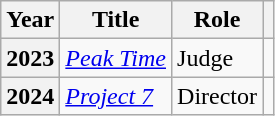<table class="wikitable sortable plainrowheaders">
<tr>
<th scope="col">Year</th>
<th scope="col">Title</th>
<th scope="col">Role</th>
<th scope="col" class="unsortable"></th>
</tr>
<tr>
<th scope="row">2023</th>
<td><em><a href='#'>Peak Time</a></em></td>
<td>Judge</td>
<td style="text-align:center"></td>
</tr>
<tr>
<th scope="row">2024</th>
<td><em><a href='#'>Project 7</a></em></td>
<td>Director</td>
<td style="text-align:center"></td>
</tr>
</table>
